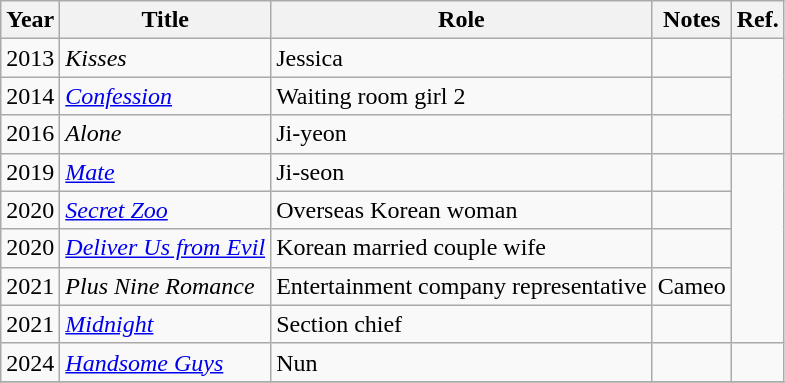<table class="wikitable sortable">
<tr>
<th>Year</th>
<th>Title</th>
<th>Role</th>
<th class="unsortable">Notes</th>
<th class="unsortable">Ref.</th>
</tr>
<tr>
<td>2013</td>
<td><em>Kisses</em></td>
<td>Jessica</td>
<td></td>
<td rowspan=3></td>
</tr>
<tr>
<td>2014</td>
<td><em><a href='#'>Confession</a></em></td>
<td>Waiting room girl 2</td>
<td></td>
</tr>
<tr>
<td>2016</td>
<td><em>Alone</em></td>
<td>Ji-yeon</td>
<td></td>
</tr>
<tr>
<td>2019</td>
<td><em><a href='#'>Mate</a></em></td>
<td>Ji-seon</td>
<td></td>
<td rowspan=5></td>
</tr>
<tr>
<td>2020</td>
<td><em><a href='#'>Secret Zoo</a></em></td>
<td>Overseas Korean woman</td>
<td></td>
</tr>
<tr>
<td>2020</td>
<td><em><a href='#'>Deliver Us from Evil</a></em></td>
<td>Korean married couple wife</td>
<td></td>
</tr>
<tr>
<td>2021</td>
<td><em>Plus Nine Romance</em></td>
<td>Entertainment company representative</td>
<td>Cameo</td>
</tr>
<tr>
<td>2021</td>
<td><em><a href='#'>Midnight</a></em></td>
<td>Section chief</td>
<td></td>
</tr>
<tr>
<td>2024</td>
<td><em><a href='#'>Handsome Guys</a></em></td>
<td>Nun</td>
<td></td>
<td></td>
</tr>
<tr>
</tr>
</table>
